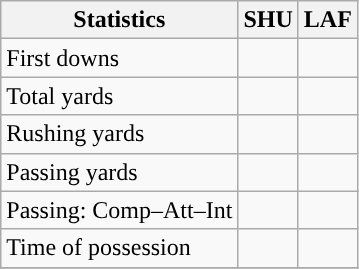<table class="wikitable" style="float: left;">
<tr>
<th>Statistics</th>
<th>SHU</th>
<th>LAF</th>
</tr>
<tr>
<td>First downs</td>
<td></td>
<td></td>
</tr>
<tr>
<td>Total yards</td>
<td></td>
<td></td>
</tr>
<tr>
<td>Rushing yards</td>
<td></td>
<td></td>
</tr>
<tr>
<td>Passing yards</td>
<td></td>
<td></td>
</tr>
<tr>
<td>Passing: Comp–Att–Int</td>
<td></td>
<td></td>
</tr>
<tr>
<td>Time of possession</td>
<td></td>
<td></td>
</tr>
<tr>
</tr>
</table>
